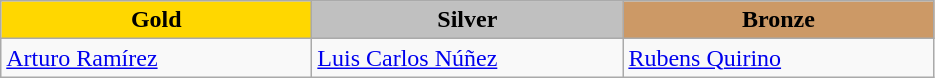<table class="wikitable" style="text-align:left">
<tr align="center">
<td width=200 bgcolor=gold><strong>Gold</strong></td>
<td width=200 bgcolor=silver><strong>Silver</strong></td>
<td width=200 bgcolor=CC9966><strong>Bronze</strong></td>
</tr>
<tr>
<td><a href='#'>Arturo Ramírez</a><br><em></em></td>
<td><a href='#'>Luis Carlos Núñez</a><br><em></em></td>
<td><a href='#'>Rubens Quirino</a><br><em></em></td>
</tr>
</table>
